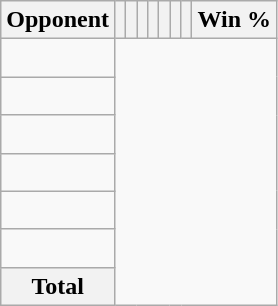<table class="wikitable sortable collapsible collapsed" style="text-align: center;">
<tr>
<th>Opponent</th>
<th></th>
<th></th>
<th></th>
<th></th>
<th></th>
<th></th>
<th></th>
<th>Win %</th>
</tr>
<tr>
<td align="left"><br></td>
</tr>
<tr>
<td align="left"><br></td>
</tr>
<tr>
<td align="left"><br></td>
</tr>
<tr>
<td align="left"><br></td>
</tr>
<tr>
<td align="left"><br></td>
</tr>
<tr>
<td align="left"><br></td>
</tr>
<tr class="sortbottom">
<th>Total<br></th>
</tr>
</table>
